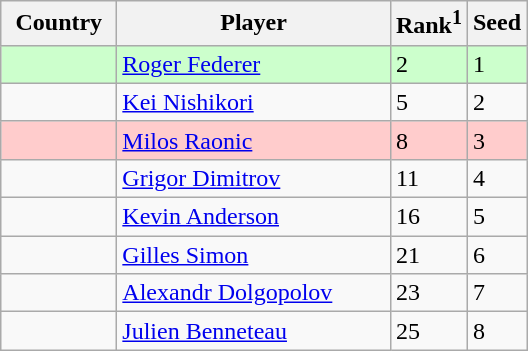<table class="sortable wikitable">
<tr>
<th width=70>Country</th>
<th width=175>Player</th>
<th>Rank<sup>1</sup></th>
<th>Seed</th>
</tr>
<tr style="background:#cfc;">
<td></td>
<td><a href='#'>Roger Federer</a></td>
<td>2</td>
<td>1</td>
</tr>
<tr>
<td></td>
<td><a href='#'>Kei Nishikori</a></td>
<td>5</td>
<td>2</td>
</tr>
<tr style="background:#fcc;">
<td></td>
<td><a href='#'>Milos Raonic</a></td>
<td>8</td>
<td>3</td>
</tr>
<tr>
<td></td>
<td><a href='#'>Grigor Dimitrov</a></td>
<td>11</td>
<td>4</td>
</tr>
<tr>
<td></td>
<td><a href='#'>Kevin Anderson</a></td>
<td>16</td>
<td>5</td>
</tr>
<tr>
<td></td>
<td><a href='#'>Gilles Simon</a></td>
<td>21</td>
<td>6</td>
</tr>
<tr>
<td></td>
<td><a href='#'>Alexandr Dolgopolov</a></td>
<td>23</td>
<td>7</td>
</tr>
<tr>
<td></td>
<td><a href='#'>Julien Benneteau</a></td>
<td>25</td>
<td>8</td>
</tr>
</table>
